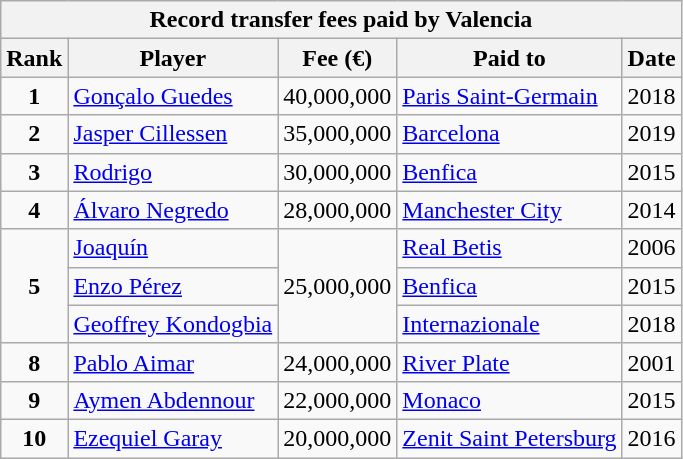<table class="wikitable sortable">
<tr>
<th colspan=15>Record transfer fees paid by Valencia</th>
</tr>
<tr>
<th scope=col>Rank</th>
<th scope=col>Player</th>
<th scope=col>Fee (€)</th>
<th scope=col>Paid to</th>
<th scope=col>Date</th>
</tr>
<tr>
<td align="center"><strong>1</strong></td>
<td> <a href='#'>Gonçalo Guedes</a></td>
<td align=center>40,000,000</td>
<td> <a href='#'>Paris Saint-Germain</a></td>
<td align=center>2018</td>
</tr>
<tr>
<td align="center"><strong>2</strong></td>
<td> <a href='#'>Jasper Cillessen</a></td>
<td align=center>35,000,000</td>
<td> <a href='#'>Barcelona</a></td>
<td align=center>2019</td>
</tr>
<tr>
<td align="center"><strong>3</strong></td>
<td> <a href='#'>Rodrigo</a></td>
<td align=center>30,000,000</td>
<td> <a href='#'>Benfica</a></td>
<td align=center>2015</td>
</tr>
<tr>
<td align="center"><strong>4</strong></td>
<td> <a href='#'>Álvaro Negredo</a></td>
<td align=center>28,000,000</td>
<td> <a href='#'>Manchester City</a></td>
<td align=center>2014</td>
</tr>
<tr>
<td align="center" rowspan="3"><strong>5</strong></td>
<td> <a href='#'>Joaquín</a></td>
<td align=center rowspan=3>25,000,000</td>
<td> <a href='#'>Real Betis</a></td>
<td align=center>2006</td>
</tr>
<tr>
<td> <a href='#'>Enzo Pérez</a></td>
<td> <a href='#'>Benfica</a></td>
<td align=center>2015</td>
</tr>
<tr>
<td> <a href='#'>Geoffrey Kondogbia</a></td>
<td> <a href='#'>Internazionale</a></td>
<td align=center>2018</td>
</tr>
<tr>
<td align="center"><strong>8</strong></td>
<td> <a href='#'>Pablo Aimar</a></td>
<td align=center>24,000,000</td>
<td> <a href='#'>River Plate</a></td>
<td align=center>2001</td>
</tr>
<tr>
<td align="center"><strong>9</strong></td>
<td> <a href='#'>Aymen Abdennour</a></td>
<td align=center>22,000,000</td>
<td> <a href='#'>Monaco</a></td>
<td align=center>2015</td>
</tr>
<tr>
<td align="center"><strong>10</strong></td>
<td> <a href='#'>Ezequiel Garay</a></td>
<td align=center>20,000,000</td>
<td> <a href='#'>Zenit Saint Petersburg</a></td>
<td align=center>2016</td>
</tr>
</table>
